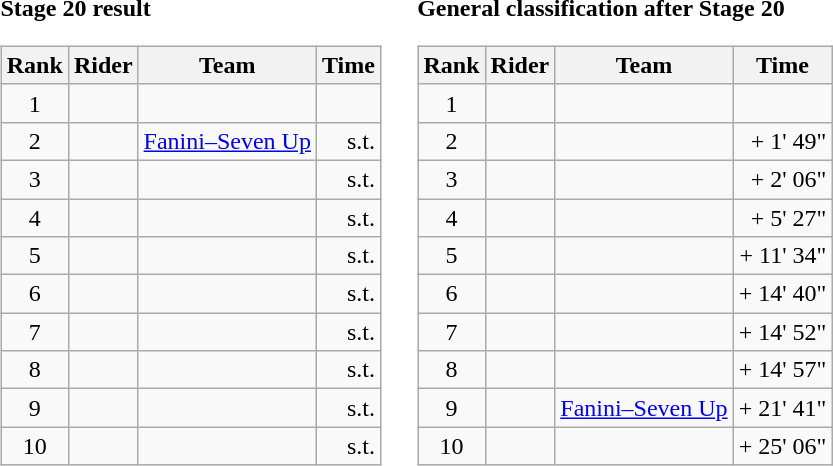<table>
<tr>
<td><strong>Stage 20 result</strong><br><table class="wikitable">
<tr>
<th scope="col">Rank</th>
<th scope="col">Rider</th>
<th scope="col">Team</th>
<th scope="col">Time</th>
</tr>
<tr>
<td style="text-align:center;">1</td>
<td></td>
<td></td>
<td style="text-align:right;"></td>
</tr>
<tr>
<td style="text-align:center;">2</td>
<td></td>
<td><a href='#'>Fanini–Seven Up</a></td>
<td style="text-align:right;">s.t.</td>
</tr>
<tr>
<td style="text-align:center;">3</td>
<td></td>
<td></td>
<td style="text-align:right;">s.t.</td>
</tr>
<tr>
<td style="text-align:center;">4</td>
<td></td>
<td></td>
<td style="text-align:right;">s.t.</td>
</tr>
<tr>
<td style="text-align:center;">5</td>
<td></td>
<td></td>
<td style="text-align:right;">s.t.</td>
</tr>
<tr>
<td style="text-align:center;">6</td>
<td></td>
<td></td>
<td style="text-align:right;">s.t.</td>
</tr>
<tr>
<td style="text-align:center;">7</td>
<td></td>
<td></td>
<td style="text-align:right;">s.t.</td>
</tr>
<tr>
<td style="text-align:center;">8</td>
<td></td>
<td></td>
<td style="text-align:right;">s.t.</td>
</tr>
<tr>
<td style="text-align:center;">9</td>
<td></td>
<td></td>
<td style="text-align:right;">s.t.</td>
</tr>
<tr>
<td style="text-align:center;">10</td>
<td></td>
<td></td>
<td style="text-align:right;">s.t.</td>
</tr>
</table>
</td>
<td></td>
<td><strong>General classification after Stage 20</strong><br><table class="wikitable">
<tr>
<th scope="col">Rank</th>
<th scope="col">Rider</th>
<th scope="col">Team</th>
<th scope="col">Time</th>
</tr>
<tr>
<td style="text-align:center;">1</td>
<td></td>
<td></td>
<td style="text-align:right;"></td>
</tr>
<tr>
<td style="text-align:center;">2</td>
<td></td>
<td></td>
<td style="text-align:right;">+ 1' 49"</td>
</tr>
<tr>
<td style="text-align:center;">3</td>
<td></td>
<td></td>
<td style="text-align:right;">+ 2' 06"</td>
</tr>
<tr>
<td style="text-align:center;">4</td>
<td></td>
<td></td>
<td style="text-align:right;">+ 5' 27"</td>
</tr>
<tr>
<td style="text-align:center;">5</td>
<td></td>
<td></td>
<td style="text-align:right;">+ 11' 34"</td>
</tr>
<tr>
<td style="text-align:center;">6</td>
<td></td>
<td></td>
<td style="text-align:right;">+ 14' 40"</td>
</tr>
<tr>
<td style="text-align:center;">7</td>
<td></td>
<td></td>
<td style="text-align:right;">+ 14' 52"</td>
</tr>
<tr>
<td style="text-align:center;">8</td>
<td></td>
<td></td>
<td style="text-align:right;">+ 14' 57"</td>
</tr>
<tr>
<td style="text-align:center;">9</td>
<td></td>
<td><a href='#'>Fanini–Seven Up</a></td>
<td style="text-align:right;">+ 21' 41"</td>
</tr>
<tr>
<td style="text-align:center;">10</td>
<td></td>
<td></td>
<td style="text-align:right;">+ 25' 06"</td>
</tr>
</table>
</td>
</tr>
</table>
